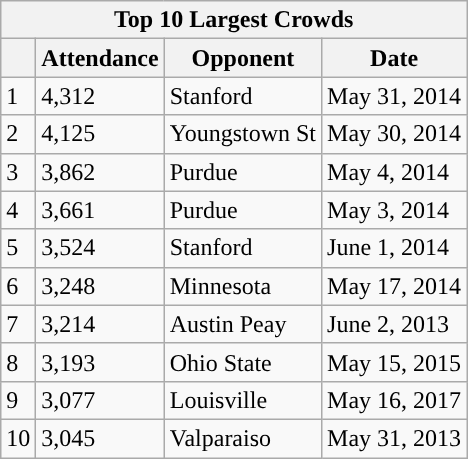<table class="wikitable" style="float:left; margin:10px;">
<tr>
<th colspan="4">Top 10 Largest Crowds</th>
</tr>
<tr>
<th></th>
<th>Attendance</th>
<th>Opponent</th>
<th>Date</th>
</tr>
<tr>
<td>1</td>
<td>4,312</td>
<td>Stanford</td>
<td>May 31, 2014</td>
</tr>
<tr>
<td>2</td>
<td>4,125</td>
<td>Youngstown St</td>
<td>May 30, 2014</td>
</tr>
<tr>
<td>3</td>
<td>3,862</td>
<td>Purdue</td>
<td>May 4, 2014</td>
</tr>
<tr>
<td>4</td>
<td>3,661</td>
<td>Purdue</td>
<td>May 3, 2014</td>
</tr>
<tr>
<td>5</td>
<td>3,524</td>
<td>Stanford</td>
<td>June 1, 2014</td>
</tr>
<tr>
<td>6</td>
<td>3,248</td>
<td>Minnesota</td>
<td>May 17, 2014</td>
</tr>
<tr>
<td>7</td>
<td>3,214</td>
<td>Austin Peay</td>
<td>June 2, 2013</td>
</tr>
<tr>
<td>8</td>
<td>3,193</td>
<td>Ohio State</td>
<td>May 15, 2015</td>
</tr>
<tr>
<td>9</td>
<td>3,077</td>
<td>Louisville</td>
<td>May 16, 2017</td>
</tr>
<tr>
<td>10</td>
<td>3,045</td>
<td>Valparaiso</td>
<td>May 31, 2013</td>
</tr>
</table>
